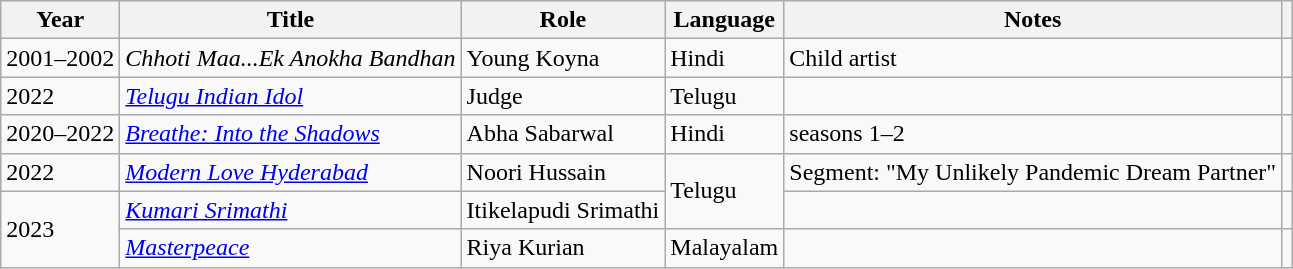<table class="wikitable sortable">
<tr style="text-align:center;">
<th scope="col">Year</th>
<th scope="col">Title</th>
<th scope="col">Role</th>
<th scope="col">Language</th>
<th scope="col" class="unsortable">Notes</th>
<th scope="col" class="unsortable"></th>
</tr>
<tr>
<td>2001–2002</td>
<td><em>Chhoti Maa...Ek Anokha Bandhan</em></td>
<td>Young Koyna</td>
<td>Hindi</td>
<td>Child artist</td>
<td></td>
</tr>
<tr>
<td>2022</td>
<td><em><a href='#'>Telugu Indian Idol</a></em></td>
<td>Judge</td>
<td>Telugu</td>
<td></td>
<td></td>
</tr>
<tr>
<td rowspan="1">2020–2022</td>
<td><em><a href='#'>Breathe: Into the Shadows</a></em></td>
<td>Abha Sabarwal</td>
<td>Hindi</td>
<td>seasons 1–2</td>
<td style="text-align: center;"></td>
</tr>
<tr>
<td>2022</td>
<td><em><a href='#'>Modern Love Hyderabad</a></em></td>
<td>Noori Hussain</td>
<td rowspan=2>Telugu</td>
<td>Segment: "My Unlikely Pandemic Dream Partner"</td>
<td></td>
</tr>
<tr>
<td rowspan="2">2023</td>
<td><em><a href='#'>Kumari Srimathi</a></em></td>
<td>Itikelapudi Srimathi</td>
<td></td>
<td></td>
</tr>
<tr>
<td><em><a href='#'>Masterpeace</a></em></td>
<td>Riya Kurian</td>
<td>Malayalam</td>
<td></td>
<td style="text-align: center;"></td>
</tr>
</table>
